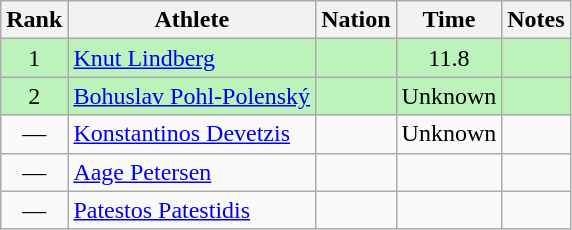<table class="wikitable sortable" style="text-align:center">
<tr>
<th>Rank</th>
<th>Athlete</th>
<th>Nation</th>
<th>Time</th>
<th>Notes</th>
</tr>
<tr bgcolor=bbf3bb>
<td>1</td>
<td align=left><a href='#'>Knut Lindberg</a></td>
<td align=left></td>
<td>11.8</td>
<td></td>
</tr>
<tr bgcolor=bbf3bb>
<td>2</td>
<td align=left><a href='#'>Bohuslav Pohl-Polenský</a></td>
<td align=left></td>
<td>Unknown</td>
<td></td>
</tr>
<tr>
<td data-sort-value=3>—</td>
<td align=left><a href='#'>Konstantinos Devetzis</a></td>
<td align=left></td>
<td>Unknown</td>
<td></td>
</tr>
<tr>
<td data-sort-value=3>—</td>
<td align=left><a href='#'>Aage Petersen</a></td>
<td align=left></td>
<td></td>
<td></td>
</tr>
<tr>
<td data-sort-value=3>—</td>
<td align=left><a href='#'>Patestos Patestidis</a></td>
<td align=left></td>
<td></td>
<td></td>
</tr>
</table>
